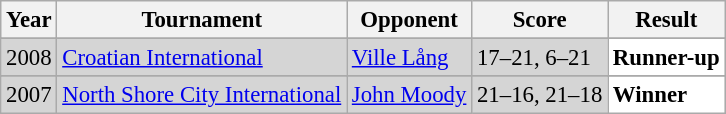<table class="sortable wikitable" style="font-size: 95%;">
<tr>
<th>Year</th>
<th>Tournament</th>
<th>Opponent</th>
<th>Score</th>
<th>Result</th>
</tr>
<tr>
</tr>
<tr style="background:#D5D5D5">
<td align="center">2008</td>
<td align="left"><a href='#'>Croatian International</a></td>
<td align="left"> <a href='#'>Ville Lång</a></td>
<td align="left">17–21, 6–21</td>
<td style="text-align:left; background:white"> <strong>Runner-up</strong></td>
</tr>
<tr>
</tr>
<tr style="background:#D5D5D5">
<td align="center">2007</td>
<td align="left"><a href='#'>North Shore City International</a></td>
<td align="left"> <a href='#'>John Moody</a></td>
<td align="left">21–16, 21–18</td>
<td style="text-align:left; background:white"> <strong>Winner</strong></td>
</tr>
</table>
